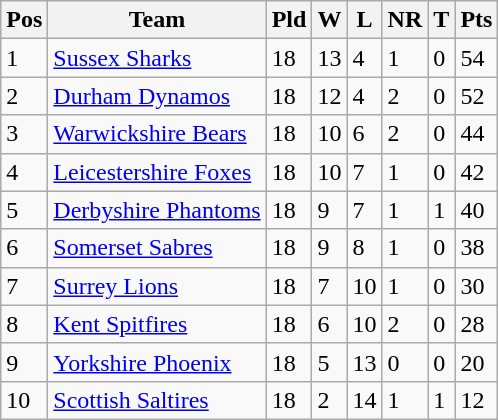<table class="wikitable">
<tr>
<th>Pos</th>
<th>Team</th>
<th>Pld</th>
<th>W</th>
<th>L</th>
<th>NR</th>
<th>T</th>
<th>Pts</th>
</tr>
<tr>
<td>1</td>
<td><a href='#'>Sussex Sharks</a></td>
<td>18</td>
<td>13</td>
<td>4</td>
<td>1</td>
<td>0</td>
<td>54</td>
</tr>
<tr>
<td>2</td>
<td><a href='#'>Durham Dynamos</a></td>
<td>18</td>
<td>12</td>
<td>4</td>
<td>2</td>
<td>0</td>
<td>52</td>
</tr>
<tr>
<td>3</td>
<td><a href='#'>Warwickshire Bears</a></td>
<td>18</td>
<td>10</td>
<td>6</td>
<td>2</td>
<td>0</td>
<td>44</td>
</tr>
<tr>
<td>4</td>
<td><a href='#'>Leicestershire Foxes</a></td>
<td>18</td>
<td>10</td>
<td>7</td>
<td>1</td>
<td>0</td>
<td>42</td>
</tr>
<tr>
<td>5</td>
<td><a href='#'>Derbyshire Phantoms</a></td>
<td>18</td>
<td>9</td>
<td>7</td>
<td>1</td>
<td>1</td>
<td>40</td>
</tr>
<tr>
<td>6</td>
<td><a href='#'>Somerset Sabres</a></td>
<td>18</td>
<td>9</td>
<td>8</td>
<td>1</td>
<td>0</td>
<td>38</td>
</tr>
<tr>
<td>7</td>
<td><a href='#'>Surrey Lions</a></td>
<td>18</td>
<td>7</td>
<td>10</td>
<td>1</td>
<td>0</td>
<td>30</td>
</tr>
<tr>
<td>8</td>
<td><a href='#'>Kent Spitfires</a></td>
<td>18</td>
<td>6</td>
<td>10</td>
<td>2</td>
<td>0</td>
<td>28</td>
</tr>
<tr>
<td>9</td>
<td><a href='#'>Yorkshire Phoenix</a></td>
<td>18</td>
<td>5</td>
<td>13</td>
<td>0</td>
<td>0</td>
<td>20</td>
</tr>
<tr>
<td>10</td>
<td><a href='#'>Scottish Saltires</a></td>
<td>18</td>
<td>2</td>
<td>14</td>
<td>1</td>
<td>1</td>
<td>12</td>
</tr>
</table>
